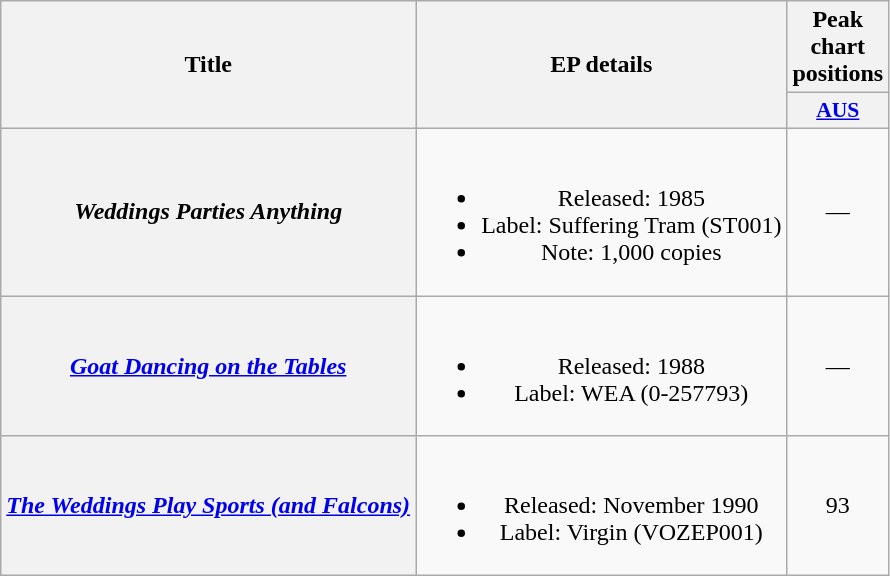<table class="wikitable plainrowheaders" style="text-align:center;" border="1">
<tr>
<th scope="col" rowspan="2">Title</th>
<th scope="col" rowspan="2">EP details</th>
<th scope="col" colspan="1">Peak chart<br>positions</th>
</tr>
<tr>
<th scope="col" style="width:3em; font-size:90%"><a href='#'>AUS</a><br></th>
</tr>
<tr>
<th scope="row"><em>Weddings Parties Anything</em></th>
<td><br><ul><li>Released: 1985</li><li>Label: Suffering Tram (ST001)</li><li>Note: 1,000 copies</li></ul></td>
<td>—</td>
</tr>
<tr>
<th scope="row"><em><a href='#'>Goat Dancing on the Tables</a></em></th>
<td><br><ul><li>Released: 1988</li><li>Label: WEA (0-257793)</li></ul></td>
<td>—</td>
</tr>
<tr>
<th scope="row"><em><a href='#'>The Weddings Play Sports (and Falcons)</a></em></th>
<td><br><ul><li>Released: November 1990</li><li>Label: Virgin (VOZEP001)</li></ul></td>
<td>93</td>
</tr>
</table>
